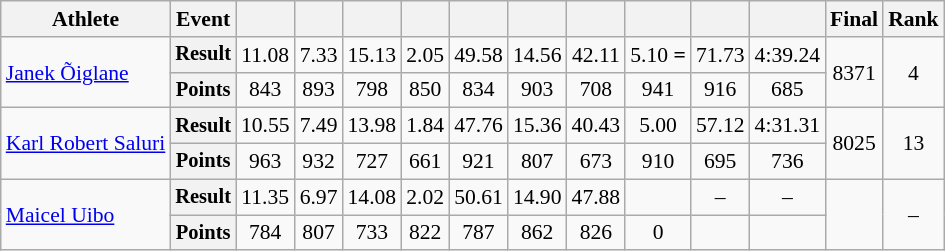<table class=wikitable style=font-size:90%>
<tr>
<th>Athlete</th>
<th>Event</th>
<th></th>
<th></th>
<th></th>
<th></th>
<th></th>
<th></th>
<th></th>
<th></th>
<th></th>
<th></th>
<th>Final</th>
<th>Rank</th>
</tr>
<tr align=center>
<td rowspan=2 align=left><a href='#'>Janek Õiglane</a></td>
<th style=font-size:95%>Result</th>
<td>11.08 <strong></strong></td>
<td>7.33</td>
<td>15.13</td>
<td>2.05 <strong></strong></td>
<td>49.58 <strong></strong></td>
<td>14.56 <strong></strong></td>
<td>42.11</td>
<td>5.10 <strong>=</strong></td>
<td>71.73 <strong></strong></td>
<td>4:39.24</td>
<td rowspan=2>8371 <strong></strong></td>
<td rowspan=2>4</td>
</tr>
<tr align=center>
<th style=font-size:95%>Points</th>
<td>843</td>
<td>893</td>
<td>798</td>
<td>850</td>
<td>834</td>
<td>903</td>
<td>708</td>
<td>941</td>
<td>916</td>
<td>685</td>
</tr>
<tr align=center>
<td rowspan=2 align=left><a href='#'>Karl Robert Saluri</a></td>
<th style=font-size:95%>Result</th>
<td>10.55 <strong></strong></td>
<td>7.49</td>
<td>13.98</td>
<td>1.84</td>
<td>47.76</td>
<td>15.36</td>
<td>40.43</td>
<td>5.00 <strong></strong></td>
<td>57.12</td>
<td>4:31.31 <strong></strong></td>
<td rowspan=2>8025 <strong></strong></td>
<td rowspan=2>13</td>
</tr>
<tr align=center>
<th style=font-size:95%>Points</th>
<td>963</td>
<td>932</td>
<td>727</td>
<td>661</td>
<td>921</td>
<td>807</td>
<td>673</td>
<td>910</td>
<td>695</td>
<td>736</td>
</tr>
<tr align=center>
<td rowspan=2 align=left><a href='#'>Maicel Uibo</a></td>
<th style=font-size:95%>Result</th>
<td>11.35</td>
<td>6.97</td>
<td>14.08</td>
<td>2.02</td>
<td>50.61 <strong></strong></td>
<td>14.90</td>
<td>47.88</td>
<td></td>
<td>–</td>
<td>–</td>
<td rowspan=2></td>
<td rowspan=2>–</td>
</tr>
<tr align=center>
<th style=font-size:95%>Points</th>
<td>784</td>
<td>807</td>
<td>733</td>
<td>822</td>
<td>787</td>
<td>862</td>
<td>826</td>
<td>0</td>
<td></td>
<td></td>
</tr>
</table>
